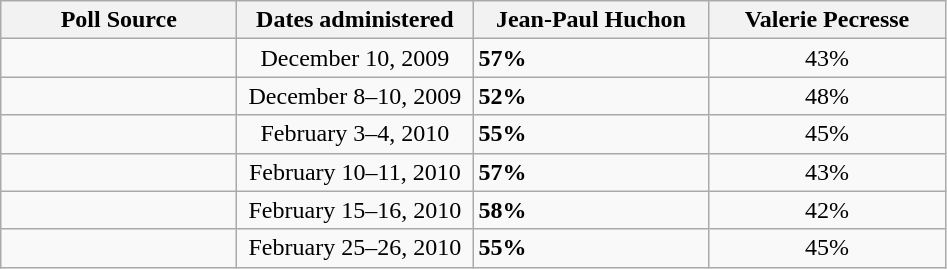<table class="wikitable">
<tr valign=bottom>
<th width=150px>Poll Source</th>
<th width=150px>Dates administered</th>
<th width=150px>Jean-Paul Huchon</th>
<th width=150px>Valerie Pecresse</th>
</tr>
<tr>
<td></td>
<td align=center>December 10, 2009</td>
<td><strong>57%</strong></td>
<td align=center>43%</td>
</tr>
<tr>
<td></td>
<td align=center>December 8–10, 2009</td>
<td><strong>52%</strong></td>
<td align=center>48%</td>
</tr>
<tr>
<td></td>
<td align=center>February 3–4, 2010</td>
<td><strong>55%</strong></td>
<td align=center>45%</td>
</tr>
<tr>
<td></td>
<td align=center>February 10–11, 2010</td>
<td><strong>57%</strong></td>
<td align=center>43%</td>
</tr>
<tr>
<td></td>
<td align=center>February 15–16, 2010</td>
<td><strong>58%</strong></td>
<td align=center>42%</td>
</tr>
<tr>
<td></td>
<td align=center>February 25–26, 2010</td>
<td><strong>55%</strong></td>
<td align=center>45%</td>
</tr>
</table>
